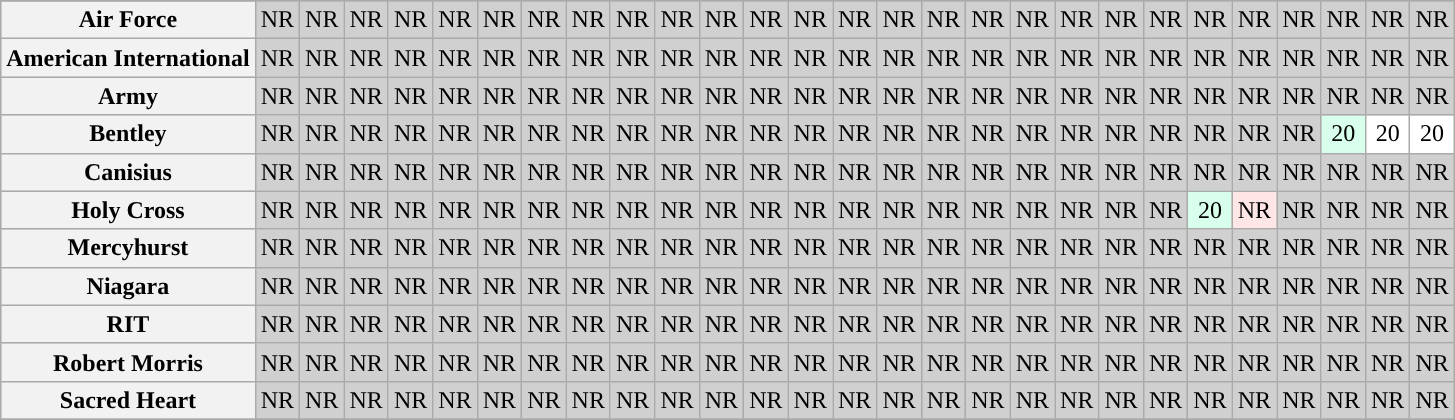<table class="wikitable sortable" style="text-align: center;">
<tr>
</tr>
<tr bgcolor=d0d0d0>
<th><strong>Air Force</strong></th>
<td>NR</td>
<td>NR</td>
<td>NR</td>
<td>NR</td>
<td>NR</td>
<td>NR</td>
<td>NR</td>
<td>NR</td>
<td>NR</td>
<td>NR</td>
<td>NR</td>
<td>NR</td>
<td>NR</td>
<td>NR</td>
<td>NR</td>
<td>NR</td>
<td>NR</td>
<td>NR</td>
<td>NR</td>
<td>NR</td>
<td>NR</td>
<td>NR</td>
<td>NR</td>
<td>NR</td>
<td>NR</td>
<td>NR</td>
<td>NR</td>
</tr>
<tr bgcolor=d0d0d0>
<th><strong>American International</strong></th>
<td>NR</td>
<td>NR</td>
<td>NR</td>
<td>NR</td>
<td>NR</td>
<td>NR</td>
<td>NR</td>
<td>NR</td>
<td>NR</td>
<td>NR</td>
<td>NR</td>
<td>NR</td>
<td>NR</td>
<td>NR</td>
<td>NR</td>
<td>NR</td>
<td>NR</td>
<td>NR</td>
<td>NR</td>
<td>NR</td>
<td>NR</td>
<td>NR</td>
<td>NR</td>
<td>NR</td>
<td>NR</td>
<td>NR</td>
<td>NR</td>
</tr>
<tr bgcolor=d0d0d0>
<th><strong>Army</strong></th>
<td>NR</td>
<td>NR</td>
<td>NR</td>
<td>NR</td>
<td>NR</td>
<td>NR</td>
<td>NR</td>
<td>NR</td>
<td>NR</td>
<td>NR</td>
<td>NR</td>
<td>NR</td>
<td>NR</td>
<td>NR</td>
<td>NR</td>
<td>NR</td>
<td>NR</td>
<td>NR</td>
<td>NR</td>
<td>NR</td>
<td>NR</td>
<td>NR</td>
<td>NR</td>
<td>NR</td>
<td>NR</td>
<td>NR</td>
<td>NR</td>
</tr>
<tr bgcolor=d0d0d0>
<th><strong>Bentley</strong></th>
<td>NR</td>
<td>NR</td>
<td>NR</td>
<td>NR</td>
<td>NR</td>
<td>NR</td>
<td>NR</td>
<td>NR</td>
<td>NR</td>
<td>NR</td>
<td>NR</td>
<td>NR</td>
<td>NR</td>
<td>NR</td>
<td>NR</td>
<td>NR</td>
<td>NR</td>
<td>NR</td>
<td>NR</td>
<td>NR</td>
<td>NR</td>
<td>NR</td>
<td>NR</td>
<td>NR</td>
<td bgcolor=D8FFEB>20</td>
<td bgcolor=ffffff>20</td>
<td bgcolor=ffffff>20</td>
</tr>
<tr bgcolor=d0d0d0>
<th><strong>Canisius</strong></th>
<td>NR</td>
<td>NR</td>
<td>NR</td>
<td>NR</td>
<td>NR</td>
<td>NR</td>
<td>NR</td>
<td>NR</td>
<td>NR</td>
<td>NR</td>
<td>NR</td>
<td>NR</td>
<td>NR</td>
<td>NR</td>
<td>NR</td>
<td>NR</td>
<td>NR</td>
<td>NR</td>
<td>NR</td>
<td>NR</td>
<td>NR</td>
<td>NR</td>
<td>NR</td>
<td>NR</td>
<td>NR</td>
<td>NR</td>
<td>NR</td>
</tr>
<tr bgcolor=d0d0d0>
<th><strong>Holy Cross</strong></th>
<td>NR</td>
<td>NR</td>
<td>NR</td>
<td>NR</td>
<td>NR</td>
<td>NR</td>
<td>NR</td>
<td>NR</td>
<td>NR</td>
<td>NR</td>
<td>NR</td>
<td>NR</td>
<td>NR</td>
<td>NR</td>
<td>NR</td>
<td>NR</td>
<td>NR</td>
<td>NR</td>
<td>NR</td>
<td>NR</td>
<td>NR</td>
<td bgcolor=D8FFEB>20</td>
<td bgcolor=FFE6E6>NR</td>
<td>NR</td>
<td>NR</td>
<td>NR</td>
<td>NR</td>
</tr>
<tr bgcolor=d0d0d0>
<th><strong>Mercyhurst</strong></th>
<td>NR</td>
<td>NR</td>
<td>NR</td>
<td>NR</td>
<td>NR</td>
<td>NR</td>
<td>NR</td>
<td>NR</td>
<td>NR</td>
<td>NR</td>
<td>NR</td>
<td>NR</td>
<td>NR</td>
<td>NR</td>
<td>NR</td>
<td>NR</td>
<td>NR</td>
<td>NR</td>
<td>NR</td>
<td>NR</td>
<td>NR</td>
<td>NR</td>
<td>NR</td>
<td>NR</td>
<td>NR</td>
<td>NR</td>
<td>NR</td>
</tr>
<tr bgcolor=d0d0d0>
<th><strong>Niagara</strong></th>
<td>NR</td>
<td>NR</td>
<td>NR</td>
<td>NR</td>
<td>NR</td>
<td>NR</td>
<td>NR</td>
<td>NR</td>
<td>NR</td>
<td>NR</td>
<td>NR</td>
<td>NR</td>
<td>NR</td>
<td>NR</td>
<td>NR</td>
<td>NR</td>
<td>NR</td>
<td>NR</td>
<td>NR</td>
<td>NR</td>
<td>NR</td>
<td>NR</td>
<td>NR</td>
<td>NR</td>
<td>NR</td>
<td>NR</td>
<td>NR</td>
</tr>
<tr bgcolor=d0d0d0>
<th><strong>RIT</strong></th>
<td>NR</td>
<td>NR</td>
<td>NR</td>
<td>NR</td>
<td>NR</td>
<td>NR</td>
<td>NR</td>
<td>NR</td>
<td>NR</td>
<td>NR</td>
<td>NR</td>
<td>NR</td>
<td>NR</td>
<td>NR</td>
<td>NR</td>
<td>NR</td>
<td>NR</td>
<td>NR</td>
<td>NR</td>
<td>NR</td>
<td>NR</td>
<td>NR</td>
<td>NR</td>
<td>NR</td>
<td>NR</td>
<td>NR</td>
<td>NR</td>
</tr>
<tr bgcolor=d0d0d0>
<th><strong>Robert Morris</strong></th>
<td>NR</td>
<td>NR</td>
<td>NR</td>
<td>NR</td>
<td>NR</td>
<td>NR</td>
<td>NR</td>
<td>NR</td>
<td>NR</td>
<td>NR</td>
<td>NR</td>
<td>NR</td>
<td>NR</td>
<td>NR</td>
<td>NR</td>
<td>NR</td>
<td>NR</td>
<td>NR</td>
<td>NR</td>
<td>NR</td>
<td>NR</td>
<td>NR</td>
<td>NR</td>
<td>NR</td>
<td>NR</td>
<td>NR</td>
<td>NR</td>
</tr>
<tr bgcolor=d0d0d0>
<th><strong>Sacred Heart</strong></th>
<td>NR</td>
<td>NR</td>
<td>NR</td>
<td>NR</td>
<td>NR</td>
<td>NR</td>
<td>NR</td>
<td>NR</td>
<td>NR</td>
<td>NR</td>
<td>NR</td>
<td>NR</td>
<td>NR</td>
<td>NR</td>
<td>NR</td>
<td>NR</td>
<td>NR</td>
<td>NR</td>
<td>NR</td>
<td>NR</td>
<td>NR</td>
<td>NR</td>
<td>NR</td>
<td>NR</td>
<td>NR</td>
<td>NR</td>
<td>NR</td>
</tr>
<tr>
</tr>
</table>
